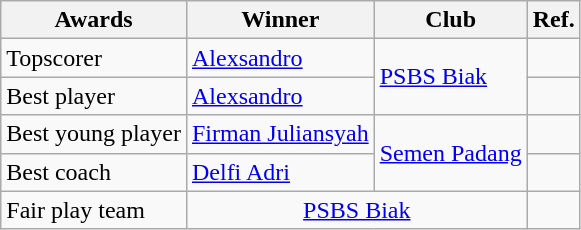<table class="wikitable">
<tr>
<th>Awards</th>
<th>Winner</th>
<th>Club</th>
<th>Ref.</th>
</tr>
<tr>
<td>Topscorer</td>
<td> <a href='#'>Alexsandro</a></td>
<td rowspan="2"><a href='#'>PSBS Biak</a></td>
<td></td>
</tr>
<tr>
<td>Best player</td>
<td> <a href='#'>Alexsandro</a></td>
<td></td>
</tr>
<tr>
<td>Best young player</td>
<td> <a href='#'>Firman Juliansyah</a></td>
<td rowspan="2"><a href='#'>Semen Padang</a></td>
<td></td>
</tr>
<tr>
<td>Best coach</td>
<td> <a href='#'>Delfi Adri</a></td>
<td></td>
</tr>
<tr>
<td>Fair play team</td>
<td colspan="2" align="center"><a href='#'>PSBS Biak</a></td>
<td></td>
</tr>
</table>
